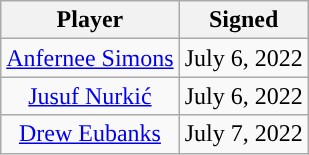<table class="wikitable sortable sortable" style="text-align: center">
<tr>
<th>Player</th>
<th>Signed</th>
</tr>
<tr>
<td><a href='#'>Anfernee Simons</a></td>
<td>July 6, 2022</td>
</tr>
<tr>
<td><a href='#'>Jusuf Nurkić</a></td>
<td>July 6, 2022</td>
</tr>
<tr>
<td><a href='#'>Drew Eubanks</a></td>
<td>July 7, 2022</td>
</tr>
</table>
